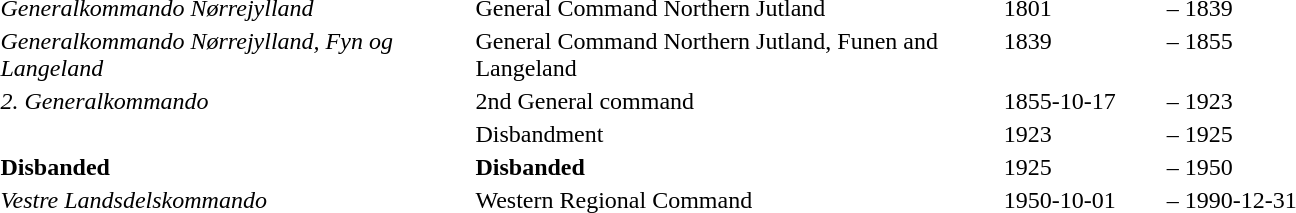<table class="toccolours" style="float: auto; clear: right; margin: 0 0 0.5em 1em;" width="900px">
<tr style="vertical-align: top;">
<td><em>Generalkommando Nørrejylland</em></td>
<td>General Command Northern Jutland</td>
<td width="12%">1801</td>
<td width="1%">–</td>
<td width="12%">1839</td>
</tr>
<tr style="vertical-align: top;">
<td><em>Generalkommando Nørrejylland, Fyn og Langeland</em></td>
<td>General Command Northern Jutland, Funen and Langeland</td>
<td width="12%">1839</td>
<td width="1%">–</td>
<td width="12%">1855</td>
</tr>
<tr style="vertical-align: top;">
<td><em>2. Generalkommando</em></td>
<td>2nd General command</td>
<td width="12%">1855-10-17</td>
<td width="1%">–</td>
<td width="12%">1923</td>
</tr>
<tr style="vertical-align: top;">
<td></td>
<td>Disbandment</td>
<td width="12%">1923</td>
<td width="1%">–</td>
<td width="12%">1925</td>
</tr>
<tr style="vertical-align: top;">
<td><strong>Disbanded</strong></td>
<td><strong>Disbanded</strong></td>
<td width="12%">1925</td>
<td width="1%">–</td>
<td width="12%">1950</td>
</tr>
<tr style="vertical-align: top;">
<td><em>Vestre Landsdelskommando</em></td>
<td>Western Regional Command</td>
<td width="12%">1950-10-01</td>
<td width="1%">–</td>
<td width="12%">1990-12-31</td>
</tr>
</table>
